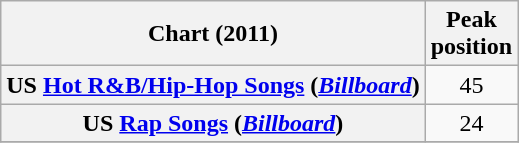<table class="wikitable plainrowheaders sortable" style="text-align:center;">
<tr>
<th scope="col">Chart (2011)</th>
<th scope="col">Peak<br>position</th>
</tr>
<tr>
<th scope="row">US <a href='#'>Hot R&B/Hip-Hop Songs</a> (<em><a href='#'>Billboard</a></em>)</th>
<td style="text-align:center;">45</td>
</tr>
<tr>
<th scope="row">US <a href='#'>Rap Songs</a> (<em><a href='#'>Billboard</a></em>)</th>
<td style="text-align:center;">24</td>
</tr>
<tr>
</tr>
</table>
